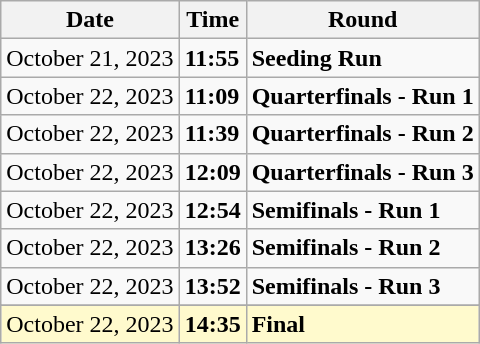<table class="wikitable">
<tr>
<th>Date</th>
<th>Time</th>
<th>Round</th>
</tr>
<tr>
<td>October 21, 2023</td>
<td><strong>11:55</strong></td>
<td><strong>Seeding Run</strong></td>
</tr>
<tr>
<td>October 22, 2023</td>
<td><strong>11:09</strong></td>
<td><strong>Quarterfinals - Run 1</strong></td>
</tr>
<tr>
<td>October 22, 2023</td>
<td><strong>11:39</strong></td>
<td><strong>Quarterfinals - Run 2</strong></td>
</tr>
<tr>
<td>October 22, 2023</td>
<td><strong>12:09</strong></td>
<td><strong>Quarterfinals - Run 3</strong></td>
</tr>
<tr>
<td>October 22, 2023</td>
<td><strong>12:54</strong></td>
<td><strong>Semifinals - Run 1</strong></td>
</tr>
<tr>
<td>October 22, 2023</td>
<td><strong>13:26</strong></td>
<td><strong>Semifinals - Run 2</strong></td>
</tr>
<tr>
<td>October 22, 2023</td>
<td><strong>13:52</strong></td>
<td><strong>Semifinals - Run 3</strong></td>
</tr>
<tr>
</tr>
<tr style=background:lemonchiffon>
<td>October 22, 2023</td>
<td><strong>14:35</strong></td>
<td><strong>Final</strong></td>
</tr>
</table>
